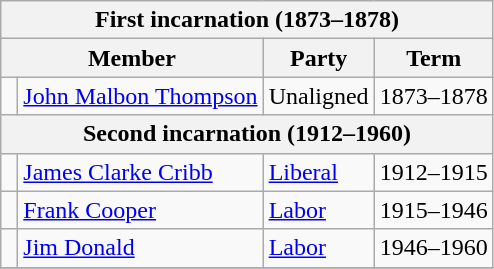<table class="wikitable">
<tr>
<th colspan="4">First incarnation (1873–1878)</th>
</tr>
<tr>
<th colspan="2">Member</th>
<th>Party</th>
<th>Term</th>
</tr>
<tr>
<td> </td>
<td><a href='#'>John Malbon Thompson</a></td>
<td>Unaligned</td>
<td>1873–1878</td>
</tr>
<tr>
<th colspan="4">Second incarnation (1912–1960)</th>
</tr>
<tr>
<td> </td>
<td><a href='#'>James Clarke Cribb</a></td>
<td><a href='#'>Liberal</a></td>
<td>1912–1915</td>
</tr>
<tr>
<td> </td>
<td><a href='#'>Frank Cooper</a></td>
<td><a href='#'>Labor</a></td>
<td>1915–1946</td>
</tr>
<tr>
<td> </td>
<td><a href='#'>Jim Donald</a></td>
<td><a href='#'>Labor</a></td>
<td>1946–1960</td>
</tr>
<tr>
</tr>
</table>
